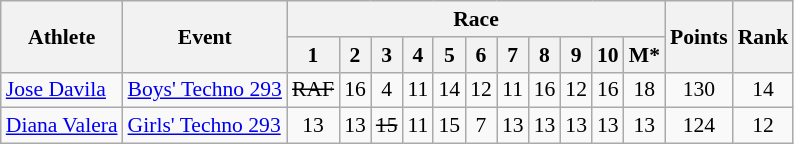<table class="wikitable" border="1" style="font-size:90%">
<tr>
<th rowspan=2>Athlete</th>
<th rowspan=2>Event</th>
<th colspan=11>Race</th>
<th rowspan=2>Points</th>
<th rowspan=2>Rank</th>
</tr>
<tr>
<th>1</th>
<th>2</th>
<th>3</th>
<th>4</th>
<th>5</th>
<th>6</th>
<th>7</th>
<th>8</th>
<th>9</th>
<th>10</th>
<th>M*</th>
</tr>
<tr>
<td><a href='#'>Jose Davila</a></td>
<td><a href='#'>Boys' Techno 293</a></td>
<td align=center><s>RAF</s></td>
<td align=center>16</td>
<td align=center>4</td>
<td align=center>11</td>
<td align=center>14</td>
<td align=center>12</td>
<td align=center>11</td>
<td align=center>16</td>
<td align=center>12</td>
<td align=center>16</td>
<td align=center>18</td>
<td align=center>130</td>
<td align=center>14</td>
</tr>
<tr>
<td><a href='#'>Diana Valera</a></td>
<td><a href='#'>Girls' Techno 293</a></td>
<td align=center>13</td>
<td align=center>13</td>
<td align=center><s>15</s></td>
<td align=center>11</td>
<td align=center>15</td>
<td align=center>7</td>
<td align=center>13</td>
<td align=center>13</td>
<td align=center>13</td>
<td align=center>13</td>
<td align=center>13</td>
<td align=center>124</td>
<td align=center>12</td>
</tr>
</table>
